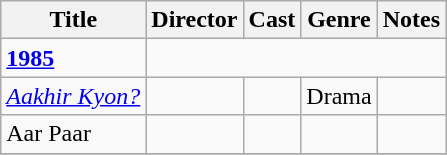<table class="wikitable">
<tr>
<th>Title</th>
<th>Director</th>
<th>Cast</th>
<th>Genre</th>
<th>Notes</th>
</tr>
<tr>
<td><strong><a href='#'>1985</a></strong></td>
</tr>
<tr>
<td><em><a href='#'>Aakhir Kyon?</a></em></td>
<td></td>
<td></td>
<td>Drama</td>
<td></td>
</tr>
<tr>
<td>Aar Paar</td>
<td></td>
<td></td>
<td></td>
<td></td>
</tr>
<tr>
</tr>
</table>
